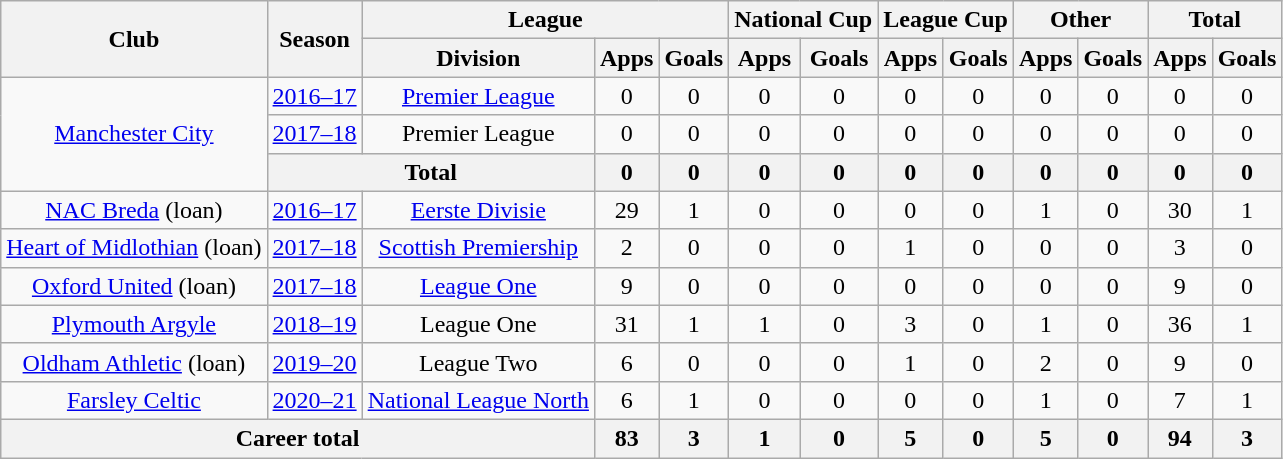<table class="wikitable" style="text-align:center">
<tr>
<th rowspan=2>Club</th>
<th rowspan=2>Season</th>
<th colspan=3>League</th>
<th colspan=2>National Cup</th>
<th colspan=2>League Cup</th>
<th colspan=2>Other</th>
<th colspan=2>Total</th>
</tr>
<tr>
<th>Division</th>
<th>Apps</th>
<th>Goals</th>
<th>Apps</th>
<th>Goals</th>
<th>Apps</th>
<th>Goals</th>
<th>Apps</th>
<th>Goals</th>
<th>Apps</th>
<th>Goals</th>
</tr>
<tr>
<td rowspan=3><a href='#'>Manchester City</a></td>
<td><a href='#'>2016–17</a></td>
<td><a href='#'>Premier League</a></td>
<td>0</td>
<td>0</td>
<td>0</td>
<td>0</td>
<td>0</td>
<td>0</td>
<td>0</td>
<td>0</td>
<td>0</td>
<td>0</td>
</tr>
<tr>
<td><a href='#'>2017–18</a></td>
<td>Premier League</td>
<td>0</td>
<td>0</td>
<td>0</td>
<td>0</td>
<td>0</td>
<td>0</td>
<td>0</td>
<td>0</td>
<td>0</td>
<td>0</td>
</tr>
<tr>
<th colspan=2>Total</th>
<th>0</th>
<th>0</th>
<th>0</th>
<th>0</th>
<th>0</th>
<th>0</th>
<th>0</th>
<th>0</th>
<th>0</th>
<th>0</th>
</tr>
<tr>
<td><a href='#'>NAC Breda</a> (loan)</td>
<td><a href='#'>2016–17</a></td>
<td><a href='#'>Eerste Divisie</a></td>
<td>29</td>
<td>1</td>
<td>0</td>
<td>0</td>
<td>0</td>
<td>0</td>
<td>1</td>
<td>0</td>
<td>30</td>
<td>1</td>
</tr>
<tr>
<td><a href='#'>Heart of Midlothian</a> (loan)</td>
<td><a href='#'>2017–18</a></td>
<td><a href='#'>Scottish Premiership</a></td>
<td>2</td>
<td>0</td>
<td>0</td>
<td>0</td>
<td>1</td>
<td>0</td>
<td>0</td>
<td>0</td>
<td>3</td>
<td>0</td>
</tr>
<tr>
<td><a href='#'>Oxford United</a> (loan)</td>
<td><a href='#'>2017–18</a></td>
<td><a href='#'>League One</a></td>
<td>9</td>
<td>0</td>
<td>0</td>
<td>0</td>
<td>0</td>
<td>0</td>
<td>0</td>
<td>0</td>
<td>9</td>
<td>0</td>
</tr>
<tr>
<td><a href='#'>Plymouth Argyle</a></td>
<td><a href='#'>2018–19</a></td>
<td>League One</td>
<td>31</td>
<td>1</td>
<td>1</td>
<td>0</td>
<td>3</td>
<td>0</td>
<td>1</td>
<td>0</td>
<td>36</td>
<td>1</td>
</tr>
<tr>
<td><a href='#'>Oldham Athletic</a> (loan)</td>
<td><a href='#'>2019–20</a></td>
<td>League Two</td>
<td>6</td>
<td>0</td>
<td>0</td>
<td>0</td>
<td>1</td>
<td>0</td>
<td>2</td>
<td>0</td>
<td>9</td>
<td>0</td>
</tr>
<tr>
<td><a href='#'>Farsley Celtic</a></td>
<td><a href='#'>2020–21</a></td>
<td><a href='#'>National League North</a></td>
<td>6</td>
<td>1</td>
<td>0</td>
<td>0</td>
<td>0</td>
<td>0</td>
<td>1</td>
<td>0</td>
<td>7</td>
<td>1</td>
</tr>
<tr>
<th colspan="3">Career total</th>
<th>83</th>
<th>3</th>
<th>1</th>
<th>0</th>
<th>5</th>
<th>0</th>
<th>5</th>
<th>0</th>
<th>94</th>
<th>3</th>
</tr>
</table>
